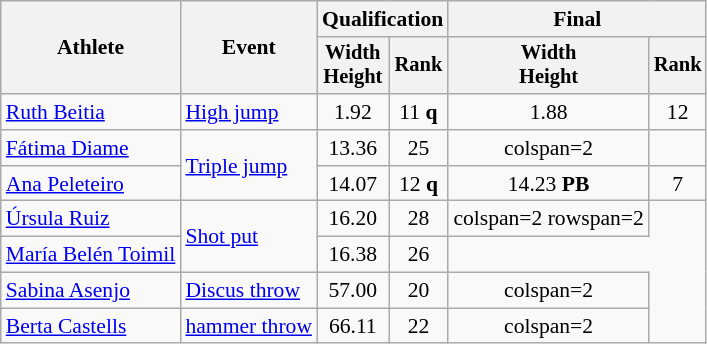<table class=wikitable style="font-size:90%">
<tr>
<th rowspan="2">Athlete</th>
<th rowspan="2">Event</th>
<th colspan="2">Qualification</th>
<th colspan="2">Final</th>
</tr>
<tr style="font-size:95%">
<th>Width<br>Height</th>
<th>Rank</th>
<th>Width<br>Height</th>
<th>Rank</th>
</tr>
<tr style=text-align:center>
<td style=text-align:left><a href='#'>Ruth Beitia</a></td>
<td style=text-align:left><a href='#'>High jump</a></td>
<td>1.92</td>
<td>11 <strong>q</strong></td>
<td>1.88</td>
<td>12</td>
</tr>
<tr style=text-align:center>
<td style=text-align:left><a href='#'>Fátima Diame</a></td>
<td style=text-align:left rowspan=2><a href='#'>Triple jump</a></td>
<td>13.36</td>
<td>25</td>
<td>colspan=2 </td>
</tr>
<tr style=text-align:center>
<td style=text-align:left><a href='#'>Ana Peleteiro</a></td>
<td>14.07</td>
<td>12 <strong>q</strong></td>
<td>14.23 <strong>PB</strong></td>
<td>7</td>
</tr>
<tr style=text-align:center>
<td style=text-align:left><a href='#'>Úrsula Ruiz</a></td>
<td style=text-align:left rowspan=2><a href='#'>Shot put</a></td>
<td>16.20</td>
<td>28</td>
<td>colspan=2 rowspan=2 </td>
</tr>
<tr style=text-align:center>
<td style=text-align:left><a href='#'>María Belén Toimil</a></td>
<td>16.38</td>
<td>26</td>
</tr>
<tr style=text-align:center>
<td style=text-align:left><a href='#'>Sabina Asenjo</a></td>
<td style=text-align:left><a href='#'>Discus throw</a></td>
<td>57.00</td>
<td>20</td>
<td>colspan=2 </td>
</tr>
<tr style=text-align:center>
<td style=text-align:left><a href='#'>Berta Castells</a></td>
<td style=text-align:left><a href='#'>hammer throw</a></td>
<td>66.11</td>
<td>22</td>
<td>colspan=2 </td>
</tr>
</table>
